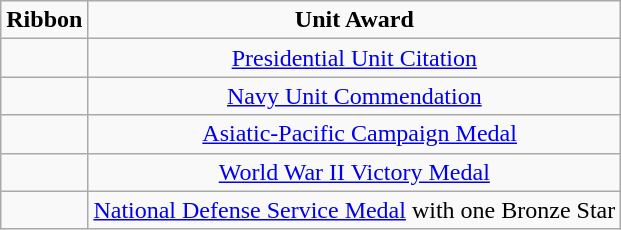<table class="wikitable" style="text-align:center" ; clear: center">
<tr>
<td><strong>Ribbon</strong></td>
<td><strong>Unit Award </strong></td>
</tr>
<tr>
<td></td>
<td><a href='#'>Presidential Unit Citation</a></td>
</tr>
<tr>
<td></td>
<td><a href='#'>Navy Unit Commendation</a></td>
</tr>
<tr>
<td></td>
<td>  <a href='#'>Asiatic-Pacific Campaign Medal</a></td>
</tr>
<tr>
<td></td>
<td><a href='#'>World War II Victory Medal</a></td>
</tr>
<tr>
<td></td>
<td><a href='#'>National Defense Service Medal</a> with one Bronze Star</td>
</tr>
</table>
